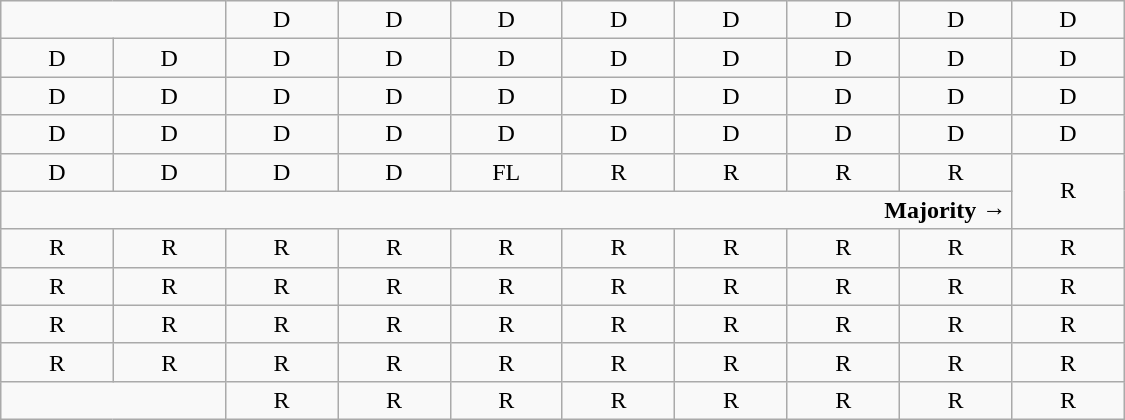<table class="wikitable" style="text-align:center" width=750px>
<tr>
<td colspan=2> </td>
<td>D</td>
<td>D</td>
<td>D</td>
<td>D</td>
<td>D</td>
<td>D</td>
<td>D</td>
<td>D</td>
</tr>
<tr>
<td width=50px >D</td>
<td width=50px >D</td>
<td width=50px >D</td>
<td width=50px >D</td>
<td width=50px >D</td>
<td width=50px >D</td>
<td width=50px >D</td>
<td width=50px >D</td>
<td width=50px >D</td>
<td width=50px >D</td>
</tr>
<tr>
<td>D</td>
<td>D</td>
<td>D</td>
<td>D</td>
<td>D</td>
<td>D</td>
<td>D</td>
<td>D</td>
<td>D</td>
<td>D</td>
</tr>
<tr>
<td>D</td>
<td>D</td>
<td>D</td>
<td>D</td>
<td>D</td>
<td>D</td>
<td>D</td>
<td>D</td>
<td>D</td>
<td>D</td>
</tr>
<tr>
<td>D</td>
<td>D</td>
<td>D</td>
<td>D</td>
<td>FL</td>
<td>R<br></td>
<td>R<br></td>
<td>R</td>
<td>R</td>
<td rowspan=2 >R</td>
</tr>
<tr>
<td colspan=9 align=right><strong>Majority →</strong></td>
</tr>
<tr>
<td>R</td>
<td>R</td>
<td>R</td>
<td>R</td>
<td>R</td>
<td>R</td>
<td>R</td>
<td>R</td>
<td>R</td>
<td>R</td>
</tr>
<tr>
<td>R</td>
<td>R</td>
<td>R</td>
<td>R</td>
<td>R</td>
<td>R</td>
<td>R</td>
<td>R</td>
<td>R</td>
<td>R</td>
</tr>
<tr>
<td>R</td>
<td>R</td>
<td>R</td>
<td>R</td>
<td>R</td>
<td>R</td>
<td>R</td>
<td>R</td>
<td>R</td>
<td>R</td>
</tr>
<tr>
<td>R</td>
<td>R</td>
<td>R</td>
<td>R</td>
<td>R</td>
<td>R</td>
<td>R</td>
<td>R</td>
<td>R</td>
<td>R</td>
</tr>
<tr>
<td colspan=2></td>
<td>R</td>
<td>R</td>
<td>R</td>
<td>R</td>
<td>R</td>
<td>R</td>
<td>R</td>
<td>R</td>
</tr>
</table>
